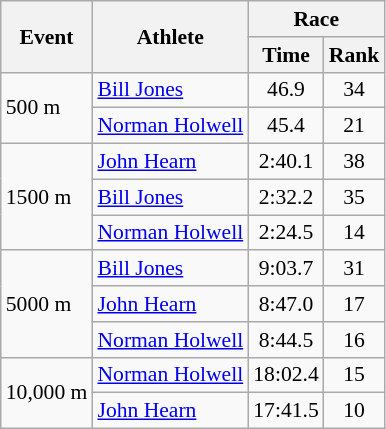<table class="wikitable" border="1" style="font-size:90%">
<tr>
<th rowspan=2>Event</th>
<th rowspan=2>Athlete</th>
<th colspan=2>Race</th>
</tr>
<tr>
<th>Time</th>
<th>Rank</th>
</tr>
<tr>
<td rowspan=2>500 m</td>
<td><a href='#'>Bill Jones</a></td>
<td align=center>46.9</td>
<td align=center>34</td>
</tr>
<tr>
<td><a href='#'>Norman Holwell</a></td>
<td align=center>45.4</td>
<td align=center>21</td>
</tr>
<tr>
<td rowspan=3>1500 m</td>
<td><a href='#'>John Hearn</a></td>
<td align=center>2:40.1</td>
<td align=center>38</td>
</tr>
<tr>
<td><a href='#'>Bill Jones</a></td>
<td align=center>2:32.2</td>
<td align=center>35</td>
</tr>
<tr>
<td><a href='#'>Norman Holwell</a></td>
<td align=center>2:24.5</td>
<td align=center>14</td>
</tr>
<tr>
<td rowspan=3>5000 m</td>
<td><a href='#'>Bill Jones</a></td>
<td align=center>9:03.7</td>
<td align=center>31</td>
</tr>
<tr>
<td><a href='#'>John Hearn</a></td>
<td align=center>8:47.0</td>
<td align=center>17</td>
</tr>
<tr>
<td><a href='#'>Norman Holwell</a></td>
<td align=center>8:44.5</td>
<td align=center>16</td>
</tr>
<tr>
<td rowspan=2>10,000 m</td>
<td><a href='#'>Norman Holwell</a></td>
<td align=center>18:02.4</td>
<td align=center>15</td>
</tr>
<tr>
<td><a href='#'>John Hearn</a></td>
<td align=center>17:41.5</td>
<td align=center>10</td>
</tr>
</table>
